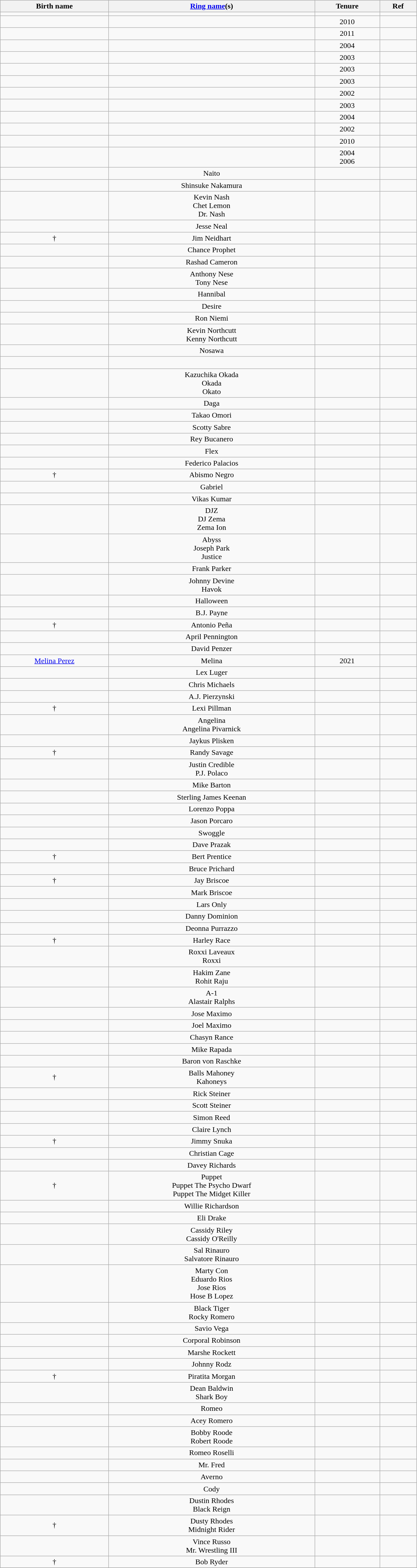<table class="sortable wikitable" style="text-align:center; width:70%;">
<tr>
<th>Birth name</th>
<th><a href='#'>Ring name</a>(s)</th>
<th>Tenure</th>
<th>Ref</th>
</tr>
<tr>
<td></td>
<td></td>
<td></td>
<td></td>
</tr>
<tr>
<td></td>
<td></td>
<td>2010</td>
<td><br></td>
</tr>
<tr>
<td></td>
<td></td>
<td>2011</td>
<td><br></td>
</tr>
<tr>
<td></td>
<td></td>
<td>2004</td>
<td><br></td>
</tr>
<tr>
<td></td>
<td></td>
<td>2003</td>
<td></td>
</tr>
<tr>
<td></td>
<td></td>
<td>2003</td>
<td><br></td>
</tr>
<tr>
<td></td>
<td></td>
<td>2003</td>
<td></td>
</tr>
<tr>
<td></td>
<td></td>
<td>2002</td>
<td><br></td>
</tr>
<tr>
<td></td>
<td></td>
<td>2003</td>
<td></td>
</tr>
<tr>
<td></td>
<td></td>
<td>2004</td>
<td><br></td>
</tr>
<tr>
<td></td>
<td></td>
<td>2002</td>
<td><br></td>
</tr>
<tr>
<td></td>
<td></td>
<td>2010</td>
<td><br></td>
</tr>
<tr>
<td></td>
<td></td>
<td>2004<br>2006</td>
<td></td>
</tr>
<tr>
<td></td>
<td>Naito</td>
<td></td>
<td></td>
</tr>
<tr>
<td></td>
<td>Shinsuke Nakamura</td>
<td></td>
<td></td>
</tr>
<tr>
<td></td>
<td>Kevin Nash<br>Chet Lemon<br>Dr. Nash</td>
<td></td>
<td></td>
</tr>
<tr>
<td></td>
<td>Jesse Neal</td>
<td></td>
<td></td>
</tr>
<tr>
<td> †</td>
<td>Jim Neidhart</td>
<td></td>
<td></td>
</tr>
<tr>
<td></td>
<td>Chance Prophet</td>
<td></td>
<td></td>
</tr>
<tr>
<td></td>
<td>Rashad Cameron</td>
<td></td>
<td></td>
</tr>
<tr>
<td></td>
<td>Anthony Nese<br>Tony Nese</td>
<td></td>
<td></td>
</tr>
<tr>
<td></td>
<td>Hannibal</td>
<td></td>
<td><br></td>
</tr>
<tr>
<td></td>
<td>Desire</td>
<td></td>
<td></td>
</tr>
<tr>
<td></td>
<td>Ron Niemi</td>
<td></td>
<td></td>
</tr>
<tr>
<td></td>
<td>Kevin Northcutt<br>Kenny Northcutt</td>
<td></td>
<td></td>
</tr>
<tr>
<td></td>
<td>Nosawa</td>
<td></td>
<td></td>
</tr>
<tr>
<td></td>
<td></td>
<td></td>
<td><br></td>
</tr>
<tr>
<td></td>
<td>Kazuchika Okada<br>Okada<br>Okato</td>
<td></td>
<td></td>
</tr>
<tr>
<td></td>
<td>Daga</td>
<td></td>
<td></td>
</tr>
<tr>
<td></td>
<td>Takao Omori</td>
<td></td>
<td></td>
</tr>
<tr>
<td></td>
<td>Scotty Sabre</td>
<td></td>
<td></td>
</tr>
<tr>
<td></td>
<td>Rey Bucanero</td>
<td></td>
<td></td>
</tr>
<tr>
<td></td>
<td>Flex</td>
<td></td>
<td></td>
</tr>
<tr>
<td></td>
<td>Federico Palacios</td>
<td></td>
<td><br></td>
</tr>
<tr>
<td> †</td>
<td>Abismo Negro</td>
<td></td>
<td></td>
</tr>
<tr>
<td></td>
<td>Gabriel</td>
<td></td>
<td></td>
</tr>
<tr>
<td></td>
<td>Vikas Kumar</td>
<td></td>
<td></td>
</tr>
<tr>
<td></td>
<td>DJZ<br>DJ Zema<br>Zema Ion</td>
<td></td>
<td></td>
</tr>
<tr>
<td></td>
<td>Abyss<br>Joseph Park<br>Justice</td>
<td></td>
<td></td>
</tr>
<tr>
<td></td>
<td>Frank Parker</td>
<td></td>
<td></td>
</tr>
<tr>
<td></td>
<td>Johnny Devine<br>Havok</td>
<td></td>
<td></td>
</tr>
<tr>
<td></td>
<td>Halloween</td>
<td></td>
<td></td>
</tr>
<tr>
<td></td>
<td>B.J. Payne</td>
<td></td>
<td></td>
</tr>
<tr>
<td> †</td>
<td>Antonio Peña</td>
<td></td>
<td><br></td>
</tr>
<tr>
<td></td>
<td>April Pennington</td>
<td></td>
<td></td>
</tr>
<tr>
<td></td>
<td>David Penzer</td>
<td></td>
<td></td>
</tr>
<tr>
<td><a href='#'>Melina Perez</a></td>
<td>Melina</td>
<td>2021</td>
<td></td>
</tr>
<tr>
<td></td>
<td>Lex Luger</td>
<td></td>
<td></td>
</tr>
<tr>
<td></td>
<td>Chris Michaels</td>
<td></td>
<td></td>
</tr>
<tr>
<td></td>
<td>A.J. Pierzynski</td>
<td></td>
<td></td>
</tr>
<tr>
<td> †</td>
<td>Lexi Pillman</td>
<td></td>
<td></td>
</tr>
<tr>
<td></td>
<td>Angelina<br>Angelina Pivarnick</td>
<td></td>
<td></td>
</tr>
<tr>
<td></td>
<td>Jaykus Plisken</td>
<td></td>
<td></td>
</tr>
<tr>
<td> †</td>
<td>Randy Savage</td>
<td></td>
<td></td>
</tr>
<tr>
<td></td>
<td>Justin Credible<br>P.J. Polaco</td>
<td></td>
<td></td>
</tr>
<tr>
<td></td>
<td>Mike Barton</td>
<td></td>
<td></td>
</tr>
<tr>
<td></td>
<td>Sterling James Keenan</td>
<td></td>
<td></td>
</tr>
<tr>
<td></td>
<td>Lorenzo Poppa</td>
<td></td>
<td></td>
</tr>
<tr>
<td></td>
<td>Jason Porcaro</td>
<td></td>
<td></td>
</tr>
<tr>
<td></td>
<td>Swoggle</td>
<td></td>
<td></td>
</tr>
<tr>
<td></td>
<td>Dave Prazak</td>
<td></td>
<td></td>
</tr>
<tr>
<td> †</td>
<td>Bert Prentice</td>
<td></td>
<td></td>
</tr>
<tr>
<td></td>
<td>Bruce Prichard</td>
<td></td>
<td></td>
</tr>
<tr>
<td> †</td>
<td>Jay Briscoe</td>
<td></td>
<td></td>
</tr>
<tr>
<td></td>
<td>Mark Briscoe</td>
<td></td>
<td></td>
</tr>
<tr>
<td></td>
<td>Lars Only</td>
<td></td>
<td></td>
</tr>
<tr>
<td></td>
<td>Danny Dominion</td>
<td></td>
<td></td>
</tr>
<tr>
<td></td>
<td>Deonna Purrazzo</td>
<td></td>
<td></td>
</tr>
<tr>
<td> †</td>
<td>Harley Race</td>
<td></td>
<td></td>
</tr>
<tr>
<td></td>
<td>Roxxi Laveaux<br>Roxxi</td>
<td></td>
<td></td>
</tr>
<tr>
<td></td>
<td>Hakim Zane<br>Rohit Raju</td>
<td></td>
<td></td>
</tr>
<tr>
<td></td>
<td>A-1<br>Alastair Ralphs</td>
<td></td>
<td></td>
</tr>
<tr>
<td></td>
<td>Jose Maximo</td>
<td></td>
<td></td>
</tr>
<tr>
<td></td>
<td>Joel Maximo</td>
<td></td>
<td></td>
</tr>
<tr>
<td></td>
<td>Chasyn Rance</td>
<td></td>
<td></td>
</tr>
<tr>
<td></td>
<td>Mike Rapada</td>
<td></td>
<td></td>
</tr>
<tr>
<td></td>
<td>Baron von Raschke</td>
<td></td>
<td></td>
</tr>
<tr>
<td> †</td>
<td>Balls Mahoney<br>Kahoneys</td>
<td></td>
<td></td>
</tr>
<tr>
<td></td>
<td>Rick Steiner</td>
<td></td>
<td></td>
</tr>
<tr>
<td></td>
<td>Scott Steiner</td>
<td></td>
<td></td>
</tr>
<tr>
<td></td>
<td>Simon Reed</td>
<td></td>
<td></td>
</tr>
<tr>
<td></td>
<td>Claire Lynch</td>
<td></td>
<td></td>
</tr>
<tr>
<td> †</td>
<td>Jimmy Snuka</td>
<td></td>
<td></td>
</tr>
<tr>
<td></td>
<td>Christian Cage</td>
<td></td>
<td></td>
</tr>
<tr>
<td></td>
<td>Davey Richards</td>
<td></td>
<td></td>
</tr>
<tr>
<td> †</td>
<td>Puppet<br>Puppet The Psycho Dwarf<br>Puppet The Midget Killer</td>
<td></td>
<td></td>
</tr>
<tr>
<td></td>
<td>Willie Richardson</td>
<td></td>
<td></td>
</tr>
<tr>
<td></td>
<td>Eli Drake</td>
<td></td>
<td></td>
</tr>
<tr>
<td></td>
<td>Cassidy Riley<br>Cassidy O'Reilly</td>
<td></td>
<td></td>
</tr>
<tr>
<td></td>
<td>Sal Rinauro<br>Salvatore Rinauro</td>
<td></td>
<td></td>
</tr>
<tr>
<td></td>
<td>Marty Con<br>Eduardo Rios<br>Jose Rios<br>Hose B Lopez</td>
<td></td>
<td></td>
</tr>
<tr>
<td></td>
<td>Black Tiger<br>Rocky Romero</td>
<td></td>
<td></td>
</tr>
<tr>
<td></td>
<td>Savio Vega</td>
<td></td>
<td></td>
</tr>
<tr>
<td></td>
<td>Corporal Robinson</td>
<td></td>
<td><br></td>
</tr>
<tr>
<td></td>
<td>Marshe Rockett</td>
<td></td>
<td></td>
</tr>
<tr>
<td></td>
<td>Johnny Rodz</td>
<td></td>
<td></td>
</tr>
<tr>
<td> †</td>
<td>Piratita Morgan</td>
<td></td>
<td></td>
</tr>
<tr>
<td></td>
<td>Dean Baldwin<br>Shark Boy</td>
<td></td>
<td></td>
</tr>
<tr>
<td></td>
<td>Romeo</td>
<td></td>
<td></td>
</tr>
<tr>
<td></td>
<td>Acey Romero</td>
<td></td>
<td></td>
</tr>
<tr>
<td></td>
<td>Bobby Roode<br>Robert Roode</td>
<td></td>
<td></td>
</tr>
<tr>
<td></td>
<td>Romeo Roselli</td>
<td></td>
<td></td>
</tr>
<tr>
<td></td>
<td>Mr. Fred</td>
<td></td>
<td></td>
</tr>
<tr>
<td></td>
<td>Averno</td>
<td></td>
<td></td>
</tr>
<tr>
<td></td>
<td>Cody</td>
<td></td>
<td></td>
</tr>
<tr>
<td></td>
<td>Dustin Rhodes<br>Black Reign</td>
<td></td>
<td></td>
</tr>
<tr>
<td> †</td>
<td>Dusty Rhodes<br>Midnight Rider</td>
<td></td>
<td></td>
</tr>
<tr>
<td></td>
<td>Vince Russo<br>Mr. Wrestling III</td>
<td></td>
<td></td>
</tr>
<tr>
<td> †</td>
<td>Bob Ryder</td>
<td></td>
<td></td>
</tr>
<tr>
</tr>
</table>
